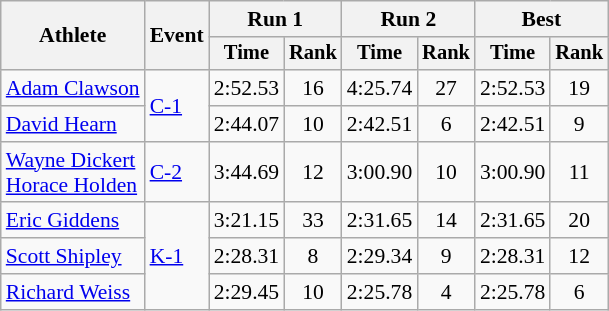<table class=wikitable style=font-size:90%;text-align:center>
<tr>
<th rowspan=2>Athlete</th>
<th rowspan=2>Event</th>
<th colspan=2>Run 1</th>
<th colspan=2>Run 2</th>
<th colspan=2>Best</th>
</tr>
<tr style=font-size:95%>
<th>Time</th>
<th>Rank</th>
<th>Time</th>
<th>Rank</th>
<th>Time</th>
<th>Rank</th>
</tr>
<tr>
<td align=left><a href='#'>Adam Clawson</a></td>
<td align=left rowspan=2><a href='#'>C-1</a></td>
<td>2:52.53</td>
<td>16</td>
<td>4:25.74</td>
<td>27</td>
<td>2:52.53</td>
<td>19</td>
</tr>
<tr>
<td align=left><a href='#'>David Hearn</a></td>
<td>2:44.07</td>
<td>10</td>
<td>2:42.51</td>
<td>6</td>
<td>2:42.51</td>
<td>9</td>
</tr>
<tr>
<td align=left><a href='#'>Wayne Dickert</a><br><a href='#'>Horace Holden</a></td>
<td align=left><a href='#'>C-2</a></td>
<td>3:44.69</td>
<td>12</td>
<td>3:00.90</td>
<td>10</td>
<td>3:00.90</td>
<td>11</td>
</tr>
<tr>
<td align=left><a href='#'>Eric Giddens</a></td>
<td align=left rowspan=3><a href='#'>K-1</a></td>
<td>3:21.15</td>
<td>33</td>
<td>2:31.65</td>
<td>14</td>
<td>2:31.65</td>
<td>20</td>
</tr>
<tr>
<td align=left><a href='#'>Scott Shipley</a></td>
<td>2:28.31</td>
<td>8</td>
<td>2:29.34</td>
<td>9</td>
<td>2:28.31</td>
<td>12</td>
</tr>
<tr>
<td align=left><a href='#'>Richard Weiss</a></td>
<td>2:29.45</td>
<td>10</td>
<td>2:25.78</td>
<td>4</td>
<td>2:25.78</td>
<td>6</td>
</tr>
</table>
